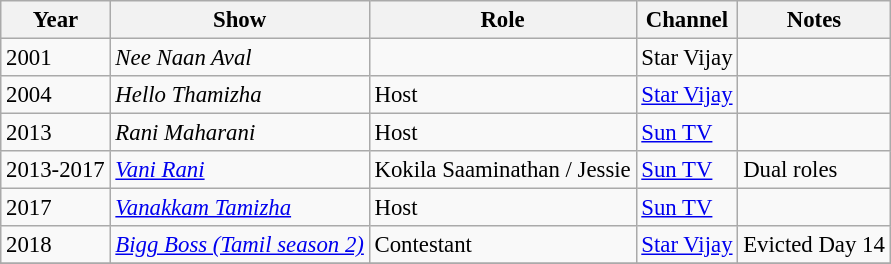<table class="wikitable" style="font-size: 95%;">
<tr>
<th>Year</th>
<th>Show</th>
<th>Role</th>
<th>Channel</th>
<th>Notes</th>
</tr>
<tr>
<td>2001</td>
<td><em>Nee Naan Aval</em></td>
<td></td>
<td>Star Vijay</td>
<td></td>
</tr>
<tr>
<td>2004</td>
<td><em>Hello Thamizha</em></td>
<td>Host</td>
<td><a href='#'>Star Vijay</a></td>
<td></td>
</tr>
<tr>
<td>2013</td>
<td><em>Rani Maharani</em></td>
<td>Host</td>
<td><a href='#'>Sun TV</a></td>
<td></td>
</tr>
<tr>
<td rowspan="1">2013-2017</td>
<td><em><a href='#'>Vani Rani</a></em></td>
<td>Kokila Saaminathan / Jessie</td>
<td><a href='#'>Sun TV</a></td>
<td>Dual roles</td>
</tr>
<tr>
<td rowspan="1">2017</td>
<td><em><a href='#'>Vanakkam Tamizha</a></em></td>
<td>Host</td>
<td><a href='#'>Sun TV</a></td>
<td></td>
</tr>
<tr>
<td rowspan="1">2018</td>
<td><em><a href='#'>Bigg Boss (Tamil season 2)</a></em></td>
<td>Contestant</td>
<td><a href='#'>Star Vijay</a></td>
<td>Evicted Day 14</td>
</tr>
<tr>
</tr>
</table>
